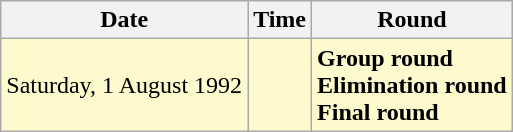<table class="wikitable">
<tr>
<th>Date</th>
<th>Time</th>
<th>Round</th>
</tr>
<tr style=background:lemonchiffon>
<td>Saturday, 1 August 1992</td>
<td></td>
<td><strong>Group round</strong><br><strong>Elimination round</strong><br><strong>Final round</strong></td>
</tr>
</table>
